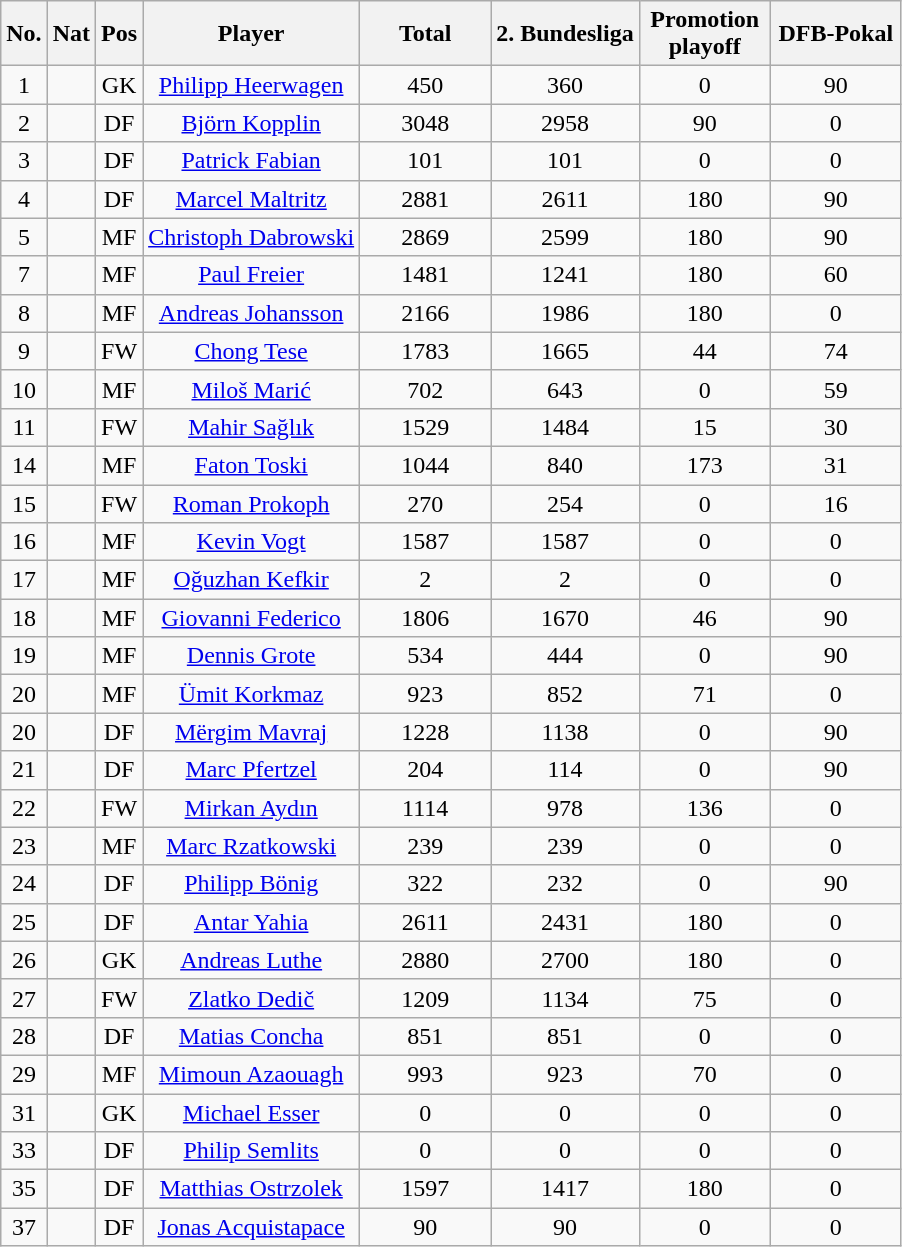<table class="wikitable sortable" style="text-align:center;">
<tr>
<th>No.</th>
<th>Nat</th>
<th>Pos</th>
<th>Player</th>
<th width="80">Total</th>
<th width="80">2. Bundesliga</th>
<th width="80">Promotion playoff</th>
<th width="80">DFB-Pokal</th>
</tr>
<tr>
<td>1</td>
<td></td>
<td>GK</td>
<td><a href='#'>Philipp Heerwagen</a></td>
<td>450</td>
<td>360</td>
<td>0</td>
<td>90</td>
</tr>
<tr>
<td>2</td>
<td></td>
<td>DF</td>
<td><a href='#'>Björn Kopplin</a></td>
<td>3048</td>
<td>2958</td>
<td>90</td>
<td>0</td>
</tr>
<tr>
<td>3</td>
<td></td>
<td>DF</td>
<td><a href='#'>Patrick Fabian</a></td>
<td>101</td>
<td>101</td>
<td>0</td>
<td>0</td>
</tr>
<tr>
<td>4</td>
<td></td>
<td>DF</td>
<td><a href='#'>Marcel Maltritz</a></td>
<td>2881</td>
<td>2611</td>
<td>180</td>
<td>90</td>
</tr>
<tr>
<td>5</td>
<td></td>
<td>MF</td>
<td><a href='#'>Christoph Dabrowski</a></td>
<td>2869</td>
<td>2599</td>
<td>180</td>
<td>90</td>
</tr>
<tr>
<td>7</td>
<td></td>
<td>MF</td>
<td><a href='#'>Paul Freier</a></td>
<td>1481</td>
<td>1241</td>
<td>180</td>
<td>60</td>
</tr>
<tr>
<td>8</td>
<td></td>
<td>MF</td>
<td><a href='#'>Andreas Johansson</a></td>
<td>2166</td>
<td>1986</td>
<td>180</td>
<td>0</td>
</tr>
<tr>
<td>9</td>
<td></td>
<td>FW</td>
<td><a href='#'>Chong Tese</a></td>
<td>1783</td>
<td>1665</td>
<td>44</td>
<td>74</td>
</tr>
<tr>
<td>10</td>
<td></td>
<td>MF</td>
<td><a href='#'>Miloš Marić</a></td>
<td>702</td>
<td>643</td>
<td>0</td>
<td>59</td>
</tr>
<tr>
<td>11</td>
<td></td>
<td>FW</td>
<td><a href='#'>Mahir Sağlık</a></td>
<td>1529</td>
<td>1484</td>
<td>15</td>
<td>30</td>
</tr>
<tr>
<td>14</td>
<td></td>
<td>MF</td>
<td><a href='#'>Faton Toski</a></td>
<td>1044</td>
<td>840</td>
<td>173</td>
<td>31</td>
</tr>
<tr>
<td>15</td>
<td></td>
<td>FW</td>
<td><a href='#'>Roman Prokoph</a></td>
<td>270</td>
<td>254</td>
<td>0</td>
<td>16</td>
</tr>
<tr>
<td>16</td>
<td></td>
<td>MF</td>
<td><a href='#'>Kevin Vogt</a></td>
<td>1587</td>
<td>1587</td>
<td>0</td>
<td>0</td>
</tr>
<tr>
<td>17</td>
<td></td>
<td>MF</td>
<td><a href='#'>Oğuzhan Kefkir</a></td>
<td>2</td>
<td>2</td>
<td>0</td>
<td>0</td>
</tr>
<tr>
<td>18</td>
<td></td>
<td>MF</td>
<td><a href='#'>Giovanni Federico</a></td>
<td>1806</td>
<td>1670</td>
<td>46</td>
<td>90</td>
</tr>
<tr>
<td>19</td>
<td></td>
<td>MF</td>
<td><a href='#'>Dennis Grote</a></td>
<td>534</td>
<td>444</td>
<td>0</td>
<td>90</td>
</tr>
<tr>
<td>20</td>
<td></td>
<td>MF</td>
<td><a href='#'>Ümit Korkmaz</a></td>
<td>923</td>
<td>852</td>
<td>71</td>
<td>0</td>
</tr>
<tr>
<td>20</td>
<td></td>
<td>DF</td>
<td><a href='#'>Mërgim Mavraj</a></td>
<td>1228</td>
<td>1138</td>
<td>0</td>
<td>90</td>
</tr>
<tr>
<td>21</td>
<td></td>
<td>DF</td>
<td><a href='#'>Marc Pfertzel</a></td>
<td>204</td>
<td>114</td>
<td>0</td>
<td>90</td>
</tr>
<tr>
<td>22</td>
<td></td>
<td>FW</td>
<td><a href='#'>Mirkan Aydın</a></td>
<td>1114</td>
<td>978</td>
<td>136</td>
<td>0</td>
</tr>
<tr>
<td>23</td>
<td></td>
<td>MF</td>
<td><a href='#'>Marc Rzatkowski</a></td>
<td>239</td>
<td>239</td>
<td>0</td>
<td>0</td>
</tr>
<tr>
<td>24</td>
<td></td>
<td>DF</td>
<td><a href='#'>Philipp Bönig</a></td>
<td>322</td>
<td>232</td>
<td>0</td>
<td>90</td>
</tr>
<tr>
<td>25</td>
<td></td>
<td>DF</td>
<td><a href='#'>Antar Yahia</a></td>
<td>2611</td>
<td>2431</td>
<td>180</td>
<td>0</td>
</tr>
<tr>
<td>26</td>
<td></td>
<td>GK</td>
<td><a href='#'>Andreas Luthe</a></td>
<td>2880</td>
<td>2700</td>
<td>180</td>
<td>0</td>
</tr>
<tr>
<td>27</td>
<td></td>
<td>FW</td>
<td><a href='#'>Zlatko Dedič</a></td>
<td>1209</td>
<td>1134</td>
<td>75</td>
<td>0</td>
</tr>
<tr>
<td>28</td>
<td></td>
<td>DF</td>
<td><a href='#'>Matias Concha</a></td>
<td>851</td>
<td>851</td>
<td>0</td>
<td>0</td>
</tr>
<tr>
<td>29</td>
<td></td>
<td>MF</td>
<td><a href='#'>Mimoun Azaouagh</a></td>
<td>993</td>
<td>923</td>
<td>70</td>
<td>0</td>
</tr>
<tr>
<td>31</td>
<td></td>
<td>GK</td>
<td><a href='#'>Michael Esser</a></td>
<td>0</td>
<td>0</td>
<td>0</td>
<td>0</td>
</tr>
<tr>
<td>33</td>
<td></td>
<td>DF</td>
<td><a href='#'>Philip Semlits</a></td>
<td>0</td>
<td>0</td>
<td>0</td>
<td>0</td>
</tr>
<tr>
<td>35</td>
<td></td>
<td>DF</td>
<td><a href='#'>Matthias Ostrzolek</a></td>
<td>1597</td>
<td>1417</td>
<td>180</td>
<td>0</td>
</tr>
<tr>
<td>37</td>
<td></td>
<td>DF</td>
<td><a href='#'>Jonas Acquistapace</a></td>
<td>90</td>
<td>90</td>
<td>0</td>
<td>0</td>
</tr>
</table>
